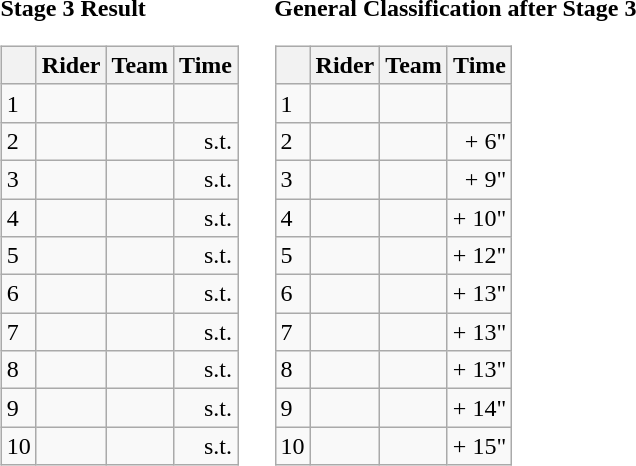<table>
<tr>
<td><strong>Stage 3 Result</strong><br><table class="wikitable">
<tr>
<th></th>
<th>Rider</th>
<th>Team</th>
<th>Time</th>
</tr>
<tr>
<td>1</td>
<td></td>
<td></td>
<td align="right"></td>
</tr>
<tr>
<td>2</td>
<td></td>
<td></td>
<td align="right">s.t.</td>
</tr>
<tr>
<td>3</td>
<td></td>
<td></td>
<td align="right">s.t.</td>
</tr>
<tr>
<td>4</td>
<td></td>
<td></td>
<td align="right">s.t.</td>
</tr>
<tr>
<td>5</td>
<td></td>
<td></td>
<td align="right">s.t.</td>
</tr>
<tr>
<td>6</td>
<td></td>
<td></td>
<td align="right">s.t.</td>
</tr>
<tr>
<td>7</td>
<td></td>
<td></td>
<td align="right">s.t.</td>
</tr>
<tr>
<td>8</td>
<td></td>
<td></td>
<td align="right">s.t.</td>
</tr>
<tr>
<td>9</td>
<td></td>
<td></td>
<td align="right">s.t.</td>
</tr>
<tr>
<td>10</td>
<td></td>
<td></td>
<td align="right">s.t.</td>
</tr>
</table>
</td>
<td></td>
<td><strong>General Classification after Stage 3</strong><br><table class="wikitable">
<tr>
<th></th>
<th>Rider</th>
<th>Team</th>
<th>Time</th>
</tr>
<tr>
<td>1</td>
<td> </td>
<td></td>
<td align="right"></td>
</tr>
<tr>
<td>2</td>
<td></td>
<td></td>
<td align="right">+ 6"</td>
</tr>
<tr>
<td>3</td>
<td></td>
<td></td>
<td align="right">+ 9"</td>
</tr>
<tr>
<td>4</td>
<td></td>
<td></td>
<td align="right">+ 10"</td>
</tr>
<tr>
<td>5</td>
<td></td>
<td></td>
<td align="right">+ 12"</td>
</tr>
<tr>
<td>6</td>
<td></td>
<td></td>
<td align="right">+ 13"</td>
</tr>
<tr>
<td>7</td>
<td></td>
<td></td>
<td align="right">+ 13"</td>
</tr>
<tr>
<td>8</td>
<td></td>
<td></td>
<td align="right">+ 13"</td>
</tr>
<tr>
<td>9</td>
<td></td>
<td></td>
<td align="right">+ 14"</td>
</tr>
<tr>
<td>10</td>
<td></td>
<td></td>
<td align="right">+ 15"</td>
</tr>
</table>
</td>
</tr>
</table>
